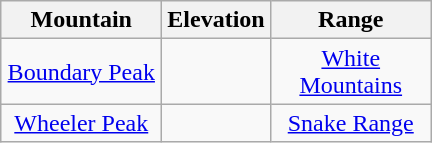<table class="wikitable">
<tr>
<th width=100>Mountain</th>
<th>Elevation</th>
<th width=100>Range</th>
</tr>
<tr align=center>
<td><a href='#'>Boundary Peak</a></td>
<td></td>
<td><a href='#'>White Mountains</a></td>
</tr>
<tr align=center>
<td><a href='#'>Wheeler Peak</a></td>
<td></td>
<td><a href='#'>Snake Range</a></td>
</tr>
</table>
